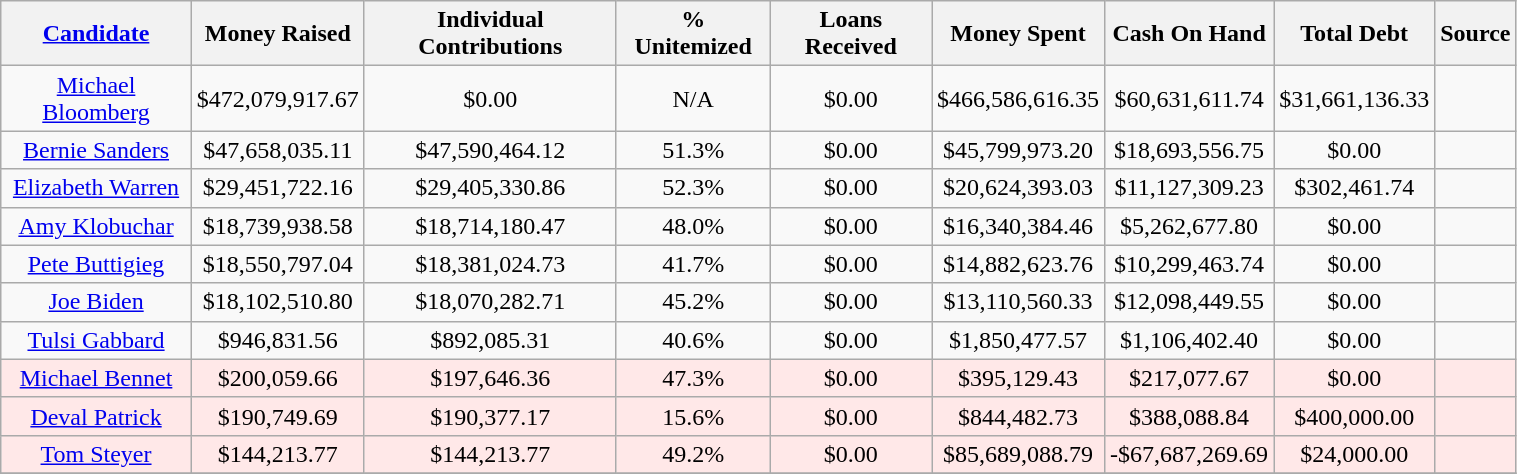<table class="sortable wikitable" style="text-align:center; width:80%;">
<tr>
<th><a href='#'>Candidate</a></th>
<th>Money Raised</th>
<th>Individual Contributions</th>
<th>% Unitemized</th>
<th>Loans Received</th>
<th>Money Spent</th>
<th>Cash On Hand</th>
<th>Total Debt</th>
<th>Source</th>
</tr>
<tr>
<td><a href='#'>Michael Bloomberg</a></td>
<td>$472,079,917.67</td>
<td>$0.00</td>
<td>N/A</td>
<td>$0.00</td>
<td>$466,586,616.35</td>
<td>$60,631,611.74</td>
<td>$31,661,136.33</td>
<td></td>
</tr>
<tr>
<td><a href='#'>Bernie Sanders</a></td>
<td>$47,658,035.11</td>
<td>$47,590,464.12</td>
<td>51.3%</td>
<td>$0.00</td>
<td>$45,799,973.20</td>
<td>$18,693,556.75</td>
<td>$0.00</td>
<td></td>
</tr>
<tr>
<td><a href='#'>Elizabeth Warren</a></td>
<td>$29,451,722.16</td>
<td>$29,405,330.86</td>
<td>52.3%</td>
<td>$0.00</td>
<td>$20,624,393.03</td>
<td>$11,127,309.23</td>
<td>$302,461.74</td>
<td></td>
</tr>
<tr>
<td><a href='#'>Amy Klobuchar</a></td>
<td>$18,739,938.58</td>
<td>$18,714,180.47</td>
<td>48.0%</td>
<td>$0.00</td>
<td>$16,340,384.46</td>
<td>$5,262,677.80</td>
<td>$0.00</td>
<td></td>
</tr>
<tr>
<td><a href='#'>Pete Buttigieg</a></td>
<td>$18,550,797.04</td>
<td>$18,381,024.73</td>
<td>41.7%</td>
<td>$0.00</td>
<td>$14,882,623.76</td>
<td>$10,299,463.74</td>
<td>$0.00</td>
<td></td>
</tr>
<tr>
<td><a href='#'>Joe Biden</a></td>
<td>$18,102,510.80</td>
<td>$18,070,282.71</td>
<td>45.2%</td>
<td>$0.00</td>
<td>$13,110,560.33</td>
<td>$12,098,449.55</td>
<td>$0.00</td>
<td></td>
</tr>
<tr>
<td><a href='#'>Tulsi Gabbard</a></td>
<td>$946,831.56</td>
<td>$892,085.31</td>
<td>40.6%</td>
<td>$0.00</td>
<td>$1,850,477.57</td>
<td>$1,106,402.40</td>
<td>$0.00</td>
<td></td>
</tr>
<tr style="background:#ffe8e8;">
<td><a href='#'>Michael Bennet</a></td>
<td>$200,059.66</td>
<td>$197,646.36</td>
<td>47.3%</td>
<td>$0.00</td>
<td>$395,129.43</td>
<td>$217,077.67</td>
<td>$0.00</td>
<td></td>
</tr>
<tr style="background:#ffe8e8;">
<td><a href='#'>Deval Patrick</a></td>
<td>$190,749.69</td>
<td>$190,377.17</td>
<td>15.6%</td>
<td>$0.00</td>
<td>$844,482.73</td>
<td>$388,088.84</td>
<td>$400,000.00</td>
<td></td>
</tr>
<tr style="background:#ffe8e8;">
<td><a href='#'>Tom Steyer</a></td>
<td>$144,213.77</td>
<td>$144,213.77</td>
<td>49.2%</td>
<td>$0.00</td>
<td>$85,689,088.79</td>
<td>-$67,687,269.69</td>
<td>$24,000.00</td>
<td></td>
</tr>
<tr>
</tr>
</table>
